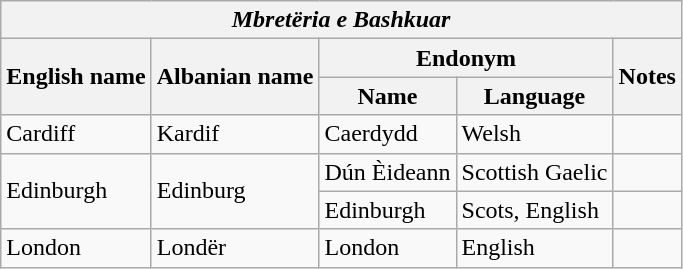<table class="wikitable sortable">
<tr>
<th colspan="5"> <em>Mbretëria e Bashkuar</em></th>
</tr>
<tr>
<th rowspan="2">English name</th>
<th rowspan="2">Albanian name</th>
<th colspan="2">Endonym</th>
<th rowspan="2">Notes</th>
</tr>
<tr>
<th>Name</th>
<th>Language</th>
</tr>
<tr>
<td>Cardiff</td>
<td>Kardif</td>
<td>Caerdydd</td>
<td>Welsh</td>
<td></td>
</tr>
<tr>
<td rowspan="2">Edinburgh</td>
<td rowspan="2">Edinburg</td>
<td>Dún Èideann</td>
<td>Scottish Gaelic</td>
<td></td>
</tr>
<tr>
<td>Edinburgh</td>
<td>Scots, English</td>
<td></td>
</tr>
<tr>
<td>London</td>
<td>Londër</td>
<td>London</td>
<td>English</td>
<td></td>
</tr>
</table>
